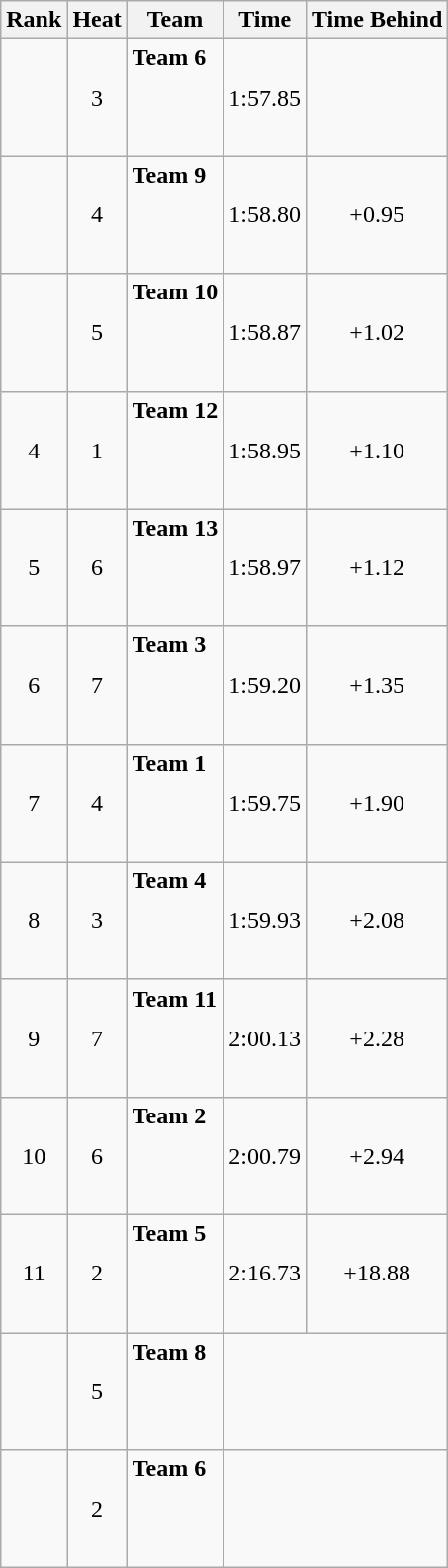<table class="wikitable sortable" style="text-align:center">
<tr>
<th>Rank</th>
<th>Heat</th>
<th>Team</th>
<th>Time</th>
<th>Time Behind</th>
</tr>
<tr>
<td></td>
<td>3</td>
<td align=left><strong>Team 6</strong><br><small><br><br><br></small></td>
<td>1:57.85</td>
<td></td>
</tr>
<tr>
<td></td>
<td>4</td>
<td align=left><strong>Team 9</strong><br><small><br><br><br></small></td>
<td>1:58.80</td>
<td>+0.95</td>
</tr>
<tr>
<td></td>
<td>5</td>
<td align=left><strong>Team 10</strong><br><small><br><br><br></small></td>
<td>1:58.87</td>
<td>+1.02</td>
</tr>
<tr>
<td>4</td>
<td>1</td>
<td align=left><strong>Team 12</strong><br><small><br><br><br></small></td>
<td>1:58.95</td>
<td>+1.10</td>
</tr>
<tr>
<td>5</td>
<td>6</td>
<td align=left><strong>Team 13</strong><br><small><br><br><br></small></td>
<td>1:58.97</td>
<td>+1.12</td>
</tr>
<tr>
<td>6</td>
<td>7</td>
<td align=left><strong>Team 3</strong><br><small><br><br><br></small></td>
<td>1:59.20</td>
<td>+1.35</td>
</tr>
<tr>
<td>7</td>
<td>4</td>
<td align=left><strong>Team 1</strong><br><small><br><br><br></small></td>
<td>1:59.75</td>
<td>+1.90</td>
</tr>
<tr>
<td>8</td>
<td>3</td>
<td align=left><strong>Team 4</strong><br><small><br><br><br></small></td>
<td>1:59.93</td>
<td>+2.08</td>
</tr>
<tr>
<td>9</td>
<td>7</td>
<td align=left><strong>Team 11</strong><br><small><br><br><br></small></td>
<td>2:00.13</td>
<td>+2.28</td>
</tr>
<tr>
<td>10</td>
<td>6</td>
<td align=left><strong>Team 2</strong><br><small><br><br><br></small></td>
<td>2:00.79</td>
<td>+2.94</td>
</tr>
<tr>
<td>11</td>
<td>2</td>
<td align=left><strong>Team 5</strong><br><small><br><br><br></small></td>
<td>2:16.73</td>
<td>+18.88</td>
</tr>
<tr>
<td></td>
<td>5</td>
<td align=left><strong>Team 8</strong><br><small><br><br><br></small></td>
<td colspan=2></td>
</tr>
<tr>
<td></td>
<td>2</td>
<td align=left><strong>Team 6</strong><br><small><br><br><br></small></td>
<td colspan=2></td>
</tr>
</table>
